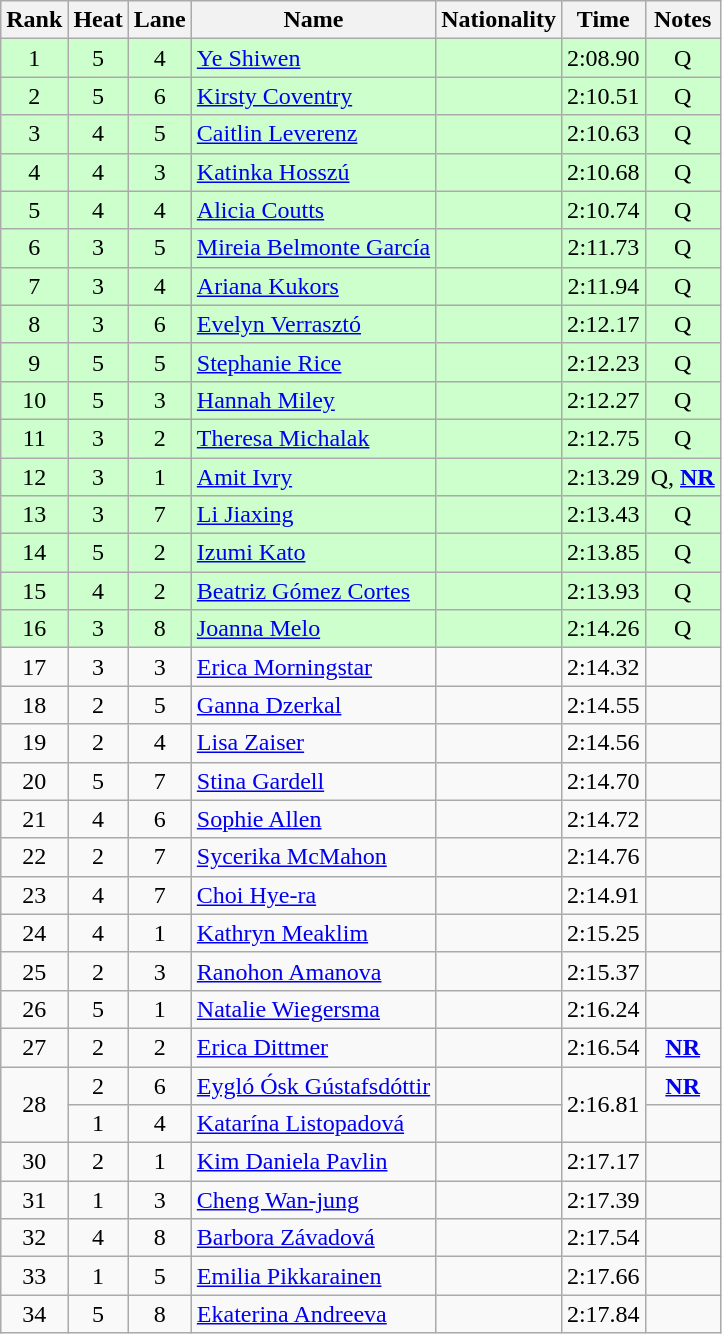<table class="wikitable sortable" style="text-align:center">
<tr>
<th>Rank</th>
<th>Heat</th>
<th>Lane</th>
<th>Name</th>
<th>Nationality</th>
<th>Time</th>
<th>Notes</th>
</tr>
<tr bgcolor=ccffcc>
<td>1</td>
<td>5</td>
<td>4</td>
<td align=left><a href='#'>Ye Shiwen</a></td>
<td align=left></td>
<td>2:08.90</td>
<td>Q</td>
</tr>
<tr bgcolor=ccffcc>
<td>2</td>
<td>5</td>
<td>6</td>
<td align=left><a href='#'>Kirsty Coventry</a></td>
<td align=left></td>
<td>2:10.51</td>
<td>Q</td>
</tr>
<tr bgcolor=ccffcc>
<td>3</td>
<td>4</td>
<td>5</td>
<td align=left><a href='#'>Caitlin Leverenz</a></td>
<td align=left></td>
<td>2:10.63</td>
<td>Q</td>
</tr>
<tr bgcolor=ccffcc>
<td>4</td>
<td>4</td>
<td>3</td>
<td align=left><a href='#'>Katinka Hosszú</a></td>
<td align=left></td>
<td>2:10.68</td>
<td>Q</td>
</tr>
<tr bgcolor=ccffcc>
<td>5</td>
<td>4</td>
<td>4</td>
<td align=left><a href='#'>Alicia Coutts</a></td>
<td align=left></td>
<td>2:10.74</td>
<td>Q</td>
</tr>
<tr bgcolor=ccffcc>
<td>6</td>
<td>3</td>
<td>5</td>
<td align=left><a href='#'>Mireia Belmonte García</a></td>
<td align=left></td>
<td>2:11.73</td>
<td>Q</td>
</tr>
<tr bgcolor=ccffcc>
<td>7</td>
<td>3</td>
<td>4</td>
<td align=left><a href='#'>Ariana Kukors</a></td>
<td align=left></td>
<td>2:11.94</td>
<td>Q</td>
</tr>
<tr bgcolor=ccffcc>
<td>8</td>
<td>3</td>
<td>6</td>
<td align=left><a href='#'>Evelyn Verrasztó</a></td>
<td align=left></td>
<td>2:12.17</td>
<td>Q</td>
</tr>
<tr bgcolor=ccffcc>
<td>9</td>
<td>5</td>
<td>5</td>
<td align=left><a href='#'>Stephanie Rice</a></td>
<td align=left></td>
<td>2:12.23</td>
<td>Q</td>
</tr>
<tr bgcolor=ccffcc>
<td>10</td>
<td>5</td>
<td>3</td>
<td align=left><a href='#'>Hannah Miley</a></td>
<td align=left></td>
<td>2:12.27</td>
<td>Q</td>
</tr>
<tr bgcolor=ccffcc>
<td>11</td>
<td>3</td>
<td>2</td>
<td align=left><a href='#'>Theresa Michalak</a></td>
<td align=left></td>
<td>2:12.75</td>
<td>Q</td>
</tr>
<tr bgcolor=ccffcc>
<td>12</td>
<td>3</td>
<td>1</td>
<td align=left><a href='#'>Amit Ivry</a></td>
<td align=left></td>
<td>2:13.29</td>
<td>Q, <strong><a href='#'>NR</a></strong></td>
</tr>
<tr bgcolor=ccffcc>
<td>13</td>
<td>3</td>
<td>7</td>
<td align=left><a href='#'>Li Jiaxing</a></td>
<td align=left></td>
<td>2:13.43</td>
<td>Q</td>
</tr>
<tr bgcolor=ccffcc>
<td>14</td>
<td>5</td>
<td>2</td>
<td align=left><a href='#'>Izumi Kato</a></td>
<td align=left></td>
<td>2:13.85</td>
<td>Q</td>
</tr>
<tr bgcolor=ccffcc>
<td>15</td>
<td>4</td>
<td>2</td>
<td align=left><a href='#'>Beatriz Gómez Cortes</a></td>
<td align=left></td>
<td>2:13.93</td>
<td>Q</td>
</tr>
<tr bgcolor=ccffcc>
<td>16</td>
<td>3</td>
<td>8</td>
<td align=left><a href='#'>Joanna Melo</a></td>
<td align=left></td>
<td>2:14.26</td>
<td>Q</td>
</tr>
<tr>
<td>17</td>
<td>3</td>
<td>3</td>
<td align=left><a href='#'>Erica Morningstar</a></td>
<td align=left></td>
<td>2:14.32</td>
<td></td>
</tr>
<tr>
<td>18</td>
<td>2</td>
<td>5</td>
<td align=left><a href='#'>Ganna Dzerkal</a></td>
<td align=left></td>
<td>2:14.55</td>
<td></td>
</tr>
<tr>
<td>19</td>
<td>2</td>
<td>4</td>
<td align=left><a href='#'>Lisa Zaiser</a></td>
<td align=left></td>
<td>2:14.56</td>
<td></td>
</tr>
<tr>
<td>20</td>
<td>5</td>
<td>7</td>
<td align=left><a href='#'>Stina Gardell</a></td>
<td align=left></td>
<td>2:14.70</td>
<td></td>
</tr>
<tr>
<td>21</td>
<td>4</td>
<td>6</td>
<td align=left><a href='#'>Sophie Allen</a></td>
<td align=left></td>
<td>2:14.72</td>
<td></td>
</tr>
<tr>
<td>22</td>
<td>2</td>
<td>7</td>
<td align=left><a href='#'>Sycerika McMahon</a></td>
<td align=left></td>
<td>2:14.76</td>
<td></td>
</tr>
<tr>
<td>23</td>
<td>4</td>
<td>7</td>
<td align=left><a href='#'>Choi Hye-ra</a></td>
<td align=left></td>
<td>2:14.91</td>
<td></td>
</tr>
<tr>
<td>24</td>
<td>4</td>
<td>1</td>
<td align=left><a href='#'>Kathryn Meaklim</a></td>
<td align=left></td>
<td>2:15.25</td>
<td></td>
</tr>
<tr>
<td>25</td>
<td>2</td>
<td>3</td>
<td align=left><a href='#'>Ranohon Amanova</a></td>
<td align=left></td>
<td>2:15.37</td>
<td></td>
</tr>
<tr>
<td>26</td>
<td>5</td>
<td>1</td>
<td align=left><a href='#'>Natalie Wiegersma</a></td>
<td align=left></td>
<td>2:16.24</td>
<td></td>
</tr>
<tr>
<td>27</td>
<td>2</td>
<td>2</td>
<td align=left><a href='#'>Erica Dittmer</a></td>
<td align=left></td>
<td>2:16.54</td>
<td><strong><a href='#'>NR</a></strong></td>
</tr>
<tr>
<td rowspan=2>28</td>
<td>2</td>
<td>6</td>
<td align=left><a href='#'>Eygló Ósk Gústafsdóttir</a></td>
<td align=left></td>
<td rowspan=2>2:16.81</td>
<td><strong><a href='#'>NR</a></strong></td>
</tr>
<tr>
<td>1</td>
<td>4</td>
<td align=left><a href='#'>Katarína Listopadová</a></td>
<td align=left></td>
<td></td>
</tr>
<tr>
<td>30</td>
<td>2</td>
<td>1</td>
<td align=left><a href='#'>Kim Daniela Pavlin</a></td>
<td align=left></td>
<td>2:17.17</td>
<td></td>
</tr>
<tr>
<td>31</td>
<td>1</td>
<td>3</td>
<td align=left><a href='#'>Cheng Wan-jung</a></td>
<td align=left></td>
<td>2:17.39</td>
<td></td>
</tr>
<tr>
<td>32</td>
<td>4</td>
<td>8</td>
<td align=left><a href='#'>Barbora Závadová</a></td>
<td align=left></td>
<td>2:17.54</td>
<td></td>
</tr>
<tr>
<td>33</td>
<td>1</td>
<td>5</td>
<td align=left><a href='#'>Emilia Pikkarainen</a></td>
<td align=left></td>
<td>2:17.66</td>
<td></td>
</tr>
<tr>
<td>34</td>
<td>5</td>
<td>8</td>
<td align=left><a href='#'>Ekaterina Andreeva</a></td>
<td align=left></td>
<td>2:17.84</td>
<td></td>
</tr>
</table>
